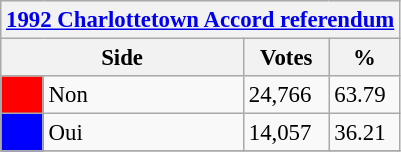<table class="wikitable" style="font-size: 95%; clear:both">
<tr style="background-color:#E9E9E9">
<th colspan=4><a href='#'>1992 Charlottetown Accord referendum</a></th>
</tr>
<tr style="background-color:#E9E9E9">
<th colspan=2 style="width: 130px">Side</th>
<th style="width: 50px">Votes</th>
<th style="width: 40px">%</th>
</tr>
<tr>
<td bgcolor="red"></td>
<td>Non</td>
<td>24,766</td>
<td>63.79</td>
</tr>
<tr>
<td bgcolor="blue"></td>
<td>Oui</td>
<td>14,057</td>
<td>36.21</td>
</tr>
<tr>
</tr>
</table>
